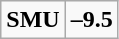<table class="wikitable" style="border: none;">
<tr align="center">
</tr>
<tr align="center">
<td><strong>SMU</strong></td>
<td><strong>–9.5</strong></td>
</tr>
</table>
